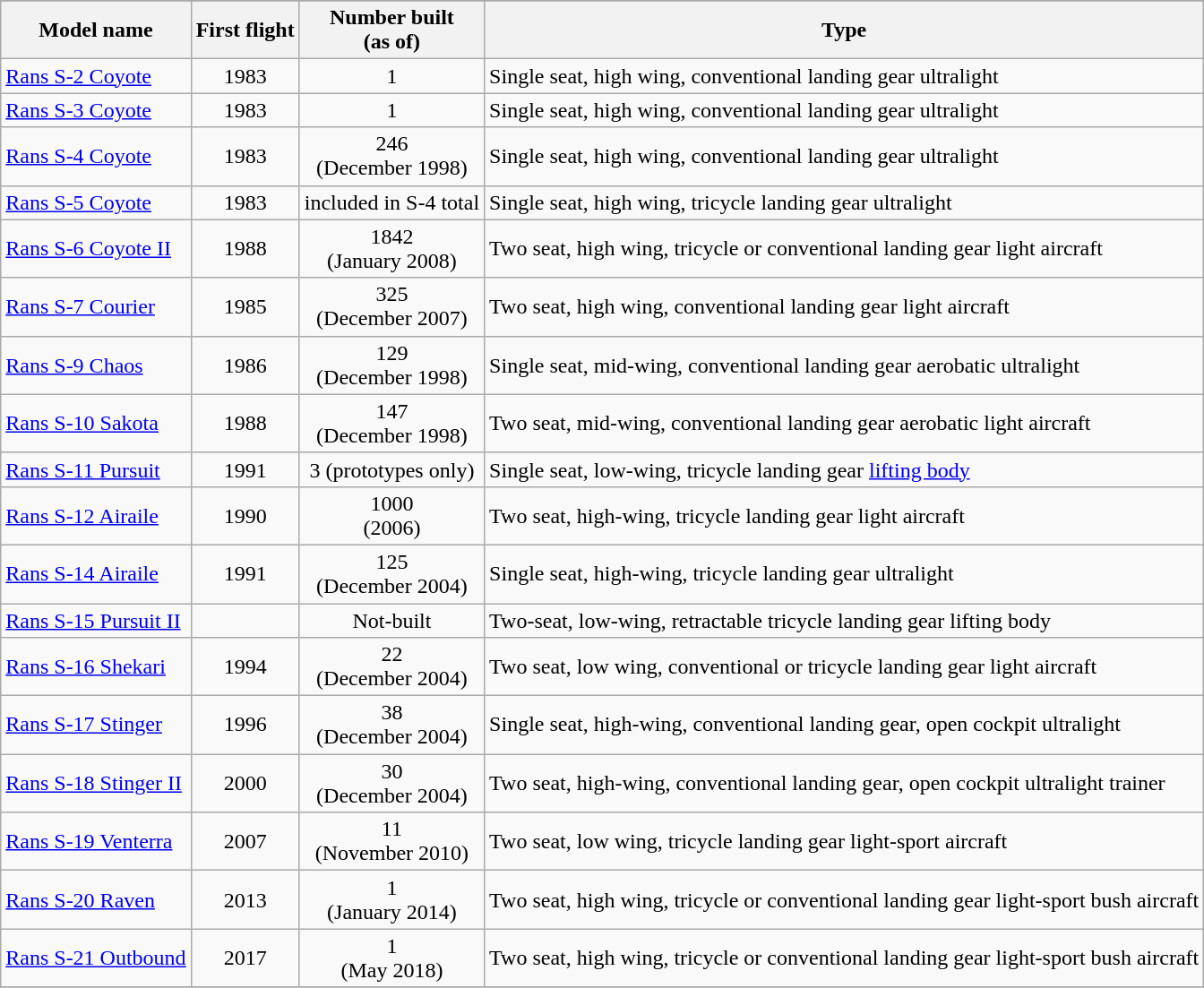<table class="wikitable">
<tr>
</tr>
<tr>
<th>Model name</th>
<th>First flight</th>
<th>Number built<br>(as of)</th>
<th>Type</th>
</tr>
<tr>
<td align=left><a href='#'>Rans S-2 Coyote</a></td>
<td align=center>1983</td>
<td align=center>1</td>
<td align=left>Single seat, high wing, conventional landing gear ultralight</td>
</tr>
<tr>
<td align=left><a href='#'>Rans S-3 Coyote</a></td>
<td align=center>1983</td>
<td align=center>1</td>
<td align=left>Single seat, high wing, conventional landing gear ultralight</td>
</tr>
<tr>
<td align=left><a href='#'>Rans S-4 Coyote</a></td>
<td align=center>1983</td>
<td align=center>246 <br>(December 1998)</td>
<td align=left>Single seat, high wing, conventional landing gear ultralight</td>
</tr>
<tr>
<td align=left><a href='#'>Rans S-5 Coyote</a></td>
<td align=center>1983</td>
<td align=center>included in S-4 total</td>
<td align=left>Single seat, high wing, tricycle landing gear ultralight</td>
</tr>
<tr>
<td align=left><a href='#'>Rans S-6 Coyote II</a></td>
<td align=center>1988</td>
<td align=center>1842 <br>(January 2008)</td>
<td align=left>Two seat, high wing, tricycle or conventional landing gear light aircraft</td>
</tr>
<tr>
<td align=left><a href='#'>Rans S-7 Courier</a></td>
<td align=center>1985</td>
<td align=center>325 <br>(December 2007)</td>
<td align=left>Two seat, high wing, conventional landing gear light aircraft</td>
</tr>
<tr>
<td align=left><a href='#'>Rans S-9 Chaos</a></td>
<td align=center>1986</td>
<td align=center>129 <br>(December 1998)</td>
<td align=left>Single seat, mid-wing, conventional landing gear aerobatic ultralight</td>
</tr>
<tr>
<td align=left><a href='#'>Rans S-10 Sakota</a></td>
<td align=center>1988</td>
<td align=center>147 <br>(December 1998)</td>
<td align=left>Two seat, mid-wing, conventional landing gear aerobatic light aircraft</td>
</tr>
<tr>
<td align=left><a href='#'>Rans S-11 Pursuit</a></td>
<td align=center>1991</td>
<td align=center>3 (prototypes only)</td>
<td align=left>Single seat, low-wing, tricycle landing gear <a href='#'>lifting body</a></td>
</tr>
<tr>
<td align=left><a href='#'>Rans S-12 Airaile</a></td>
<td align=center>1990</td>
<td align=center>1000 <br>(2006)</td>
<td align=left>Two seat, high-wing, tricycle landing gear light aircraft</td>
</tr>
<tr>
<td align=left><a href='#'>Rans S-14 Airaile</a></td>
<td align=center>1991</td>
<td align=center>125 <br>(December 2004)</td>
<td align=left>Single seat, high-wing, tricycle landing gear ultralight</td>
</tr>
<tr>
<td align=left><a href='#'>Rans S-15 Pursuit II</a></td>
<td align=center></td>
<td align=center>Not-built</td>
<td align=left>Two-seat, low-wing, retractable tricycle landing gear lifting body</td>
</tr>
<tr>
<td align=left><a href='#'>Rans S-16 Shekari</a></td>
<td align=center>1994</td>
<td align=center>22 <br>(December 2004)</td>
<td align=left>Two seat, low wing, conventional or tricycle landing gear light aircraft</td>
</tr>
<tr>
<td align=left><a href='#'>Rans S-17 Stinger</a></td>
<td align=center>1996</td>
<td align=center>38 <br>(December 2004)</td>
<td align=left>Single seat, high-wing, conventional landing gear, open cockpit ultralight</td>
</tr>
<tr>
<td align=left><a href='#'>Rans S-18 Stinger II</a></td>
<td align=center>2000</td>
<td align=center>30 <br>(December 2004)</td>
<td align=left>Two seat, high-wing, conventional landing gear, open cockpit ultralight trainer</td>
</tr>
<tr>
<td align=left><a href='#'>Rans S-19 Venterra</a></td>
<td align=center>2007</td>
<td align=center>11 <br>(November 2010)</td>
<td align=left>Two seat, low wing, tricycle landing gear light-sport aircraft</td>
</tr>
<tr>
<td align=left><a href='#'>Rans S-20 Raven</a></td>
<td align=center>2013</td>
<td align=center>1 <br>(January 2014)</td>
<td align=left>Two seat, high wing, tricycle or conventional landing gear light-sport bush aircraft</td>
</tr>
<tr>
<td align=left><a href='#'>Rans S-21 Outbound</a></td>
<td align=center>2017</td>
<td align=center>1 <br>(May 2018)</td>
<td align=left>Two seat, high wing, tricycle or conventional landing gear light-sport bush aircraft</td>
</tr>
<tr>
</tr>
</table>
